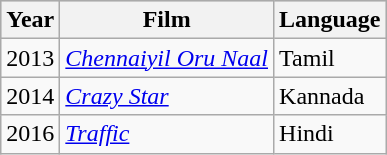<table class="wikitable">
<tr style="background:#ccc; text-align:center;">
<th>Year</th>
<th>Film</th>
<th>Language</th>
</tr>
<tr>
<td>2013</td>
<td><em><a href='#'>Chennaiyil Oru Naal</a></em></td>
<td>Tamil</td>
</tr>
<tr>
<td>2014</td>
<td><em><a href='#'>Crazy Star</a></em></td>
<td>Kannada</td>
</tr>
<tr>
<td>2016</td>
<td><em><a href='#'>Traffic</a></em></td>
<td>Hindi</td>
</tr>
</table>
